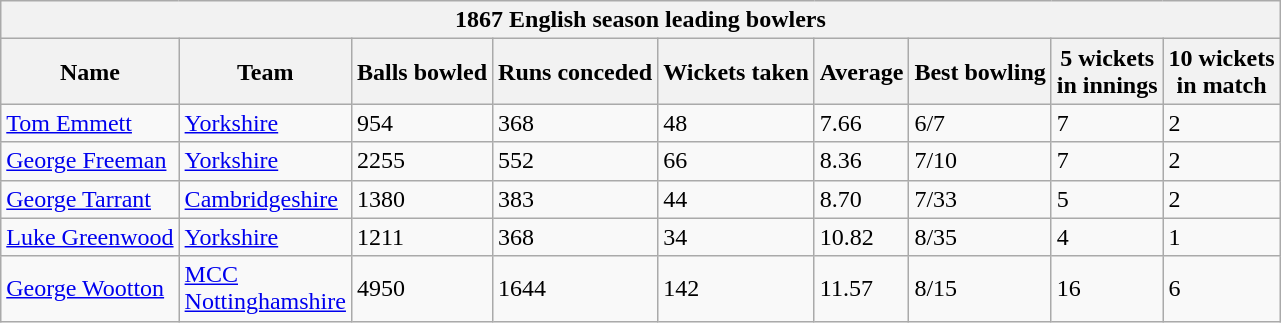<table class="wikitable">
<tr>
<th bgcolor="#efefef" colspan="9">1867 English season leading bowlers</th>
</tr>
<tr bgcolor="#efefef">
<th>Name</th>
<th>Team</th>
<th>Balls bowled</th>
<th>Runs conceded</th>
<th>Wickets taken</th>
<th>Average</th>
<th>Best bowling</th>
<th>5 wickets<br>in innings</th>
<th>10 wickets<br>in match</th>
</tr>
<tr>
<td><a href='#'>Tom Emmett</a></td>
<td><a href='#'>Yorkshire</a></td>
<td>954</td>
<td>368</td>
<td>48</td>
<td>7.66</td>
<td>6/7</td>
<td>7</td>
<td>2</td>
</tr>
<tr>
<td><a href='#'>George Freeman</a></td>
<td><a href='#'>Yorkshire</a></td>
<td>2255</td>
<td>552</td>
<td>66</td>
<td>8.36</td>
<td>7/10</td>
<td>7</td>
<td>2</td>
</tr>
<tr>
<td><a href='#'>George Tarrant</a></td>
<td><a href='#'>Cambridgeshire</a></td>
<td>1380</td>
<td>383</td>
<td>44</td>
<td>8.70</td>
<td>7/33</td>
<td>5</td>
<td>2</td>
</tr>
<tr>
<td><a href='#'>Luke Greenwood</a></td>
<td><a href='#'>Yorkshire</a></td>
<td>1211</td>
<td>368</td>
<td>34</td>
<td>10.82</td>
<td>8/35</td>
<td>4</td>
<td>1</td>
</tr>
<tr>
<td><a href='#'>George Wootton</a></td>
<td><a href='#'>MCC</a><br><a href='#'>Nottinghamshire</a></td>
<td>4950</td>
<td>1644</td>
<td>142</td>
<td>11.57</td>
<td>8/15</td>
<td>16</td>
<td>6</td>
</tr>
</table>
